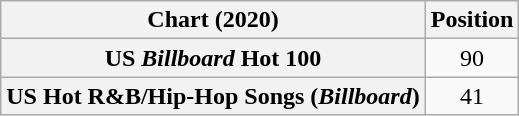<table class="wikitable sortable plainrowheaders" style="text-align:center">
<tr>
<th scope="col">Chart (2020)</th>
<th scope="col">Position</th>
</tr>
<tr>
<th scope="row">US <em>Billboard</em> Hot 100</th>
<td>90</td>
</tr>
<tr>
<th scope="row">US Hot R&B/Hip-Hop Songs (<em>Billboard</em>)</th>
<td>41</td>
</tr>
</table>
